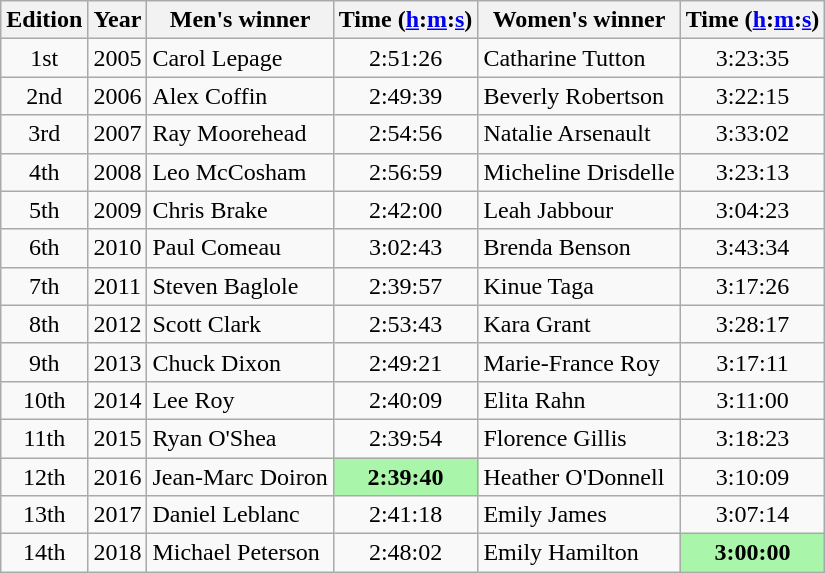<table class="wikitable sortable" style="text-align:center">
<tr>
<th class=unsortable>Edition</th>
<th>Year</th>
<th class=unsortable>Men's winner</th>
<th>Time (<a href='#'>h</a>:<a href='#'>m</a>:<a href='#'>s</a>)</th>
<th class=unsortable>Women's winner</th>
<th>Time (<a href='#'>h</a>:<a href='#'>m</a>:<a href='#'>s</a>)</th>
</tr>
<tr>
<td>1st</td>
<td>2005</td>
<td align=left>Carol Lepage</td>
<td>2:51:26</td>
<td align=left>Catharine Tutton</td>
<td>3:23:35</td>
</tr>
<tr>
<td>2nd</td>
<td>2006</td>
<td align=left>Alex Coffin</td>
<td>2:49:39</td>
<td align=left>Beverly Robertson</td>
<td>3:22:15</td>
</tr>
<tr>
<td>3rd</td>
<td>2007</td>
<td align=left>Ray Moorehead</td>
<td>2:54:56</td>
<td align=left>Natalie Arsenault</td>
<td>3:33:02</td>
</tr>
<tr>
<td>4th</td>
<td>2008</td>
<td align=left>Leo McCosham</td>
<td>2:56:59</td>
<td align=left>Micheline Drisdelle</td>
<td>3:23:13</td>
</tr>
<tr>
<td>5th</td>
<td>2009</td>
<td align=left>Chris Brake</td>
<td>2:42:00</td>
<td align=left>Leah Jabbour</td>
<td>3:04:23</td>
</tr>
<tr>
<td>6th</td>
<td>2010</td>
<td align=left>Paul Comeau</td>
<td>3:02:43</td>
<td align=left>Brenda Benson</td>
<td>3:43:34</td>
</tr>
<tr>
<td>7th</td>
<td>2011</td>
<td align=left>Steven Baglole</td>
<td>2:39:57</td>
<td align=left>Kinue Taga</td>
<td>3:17:26</td>
</tr>
<tr>
<td>8th</td>
<td>2012</td>
<td align=left>Scott Clark</td>
<td>2:53:43</td>
<td align=left>Kara Grant</td>
<td>3:28:17</td>
</tr>
<tr>
<td>9th</td>
<td>2013</td>
<td align=left>Chuck Dixon</td>
<td>2:49:21</td>
<td align=left>Marie-France Roy</td>
<td>3:17:11</td>
</tr>
<tr>
<td>10th</td>
<td>2014</td>
<td align=left>Lee Roy</td>
<td>2:40:09</td>
<td align=left>Elita Rahn</td>
<td>3:11:00</td>
</tr>
<tr>
<td>11th</td>
<td>2015</td>
<td align=left>Ryan O'Shea</td>
<td>2:39:54</td>
<td align=left>Florence Gillis</td>
<td>3:18:23</td>
</tr>
<tr>
<td>12th</td>
<td>2016</td>
<td align=left>Jean-Marc Doiron</td>
<td bgcolor=#A9F5A9><strong>2:39:40</strong></td>
<td align=left>Heather O'Donnell</td>
<td>3:10:09</td>
</tr>
<tr>
<td>13th</td>
<td>2017</td>
<td align=left>Daniel Leblanc</td>
<td>2:41:18</td>
<td align=left>Emily James</td>
<td>3:07:14</td>
</tr>
<tr>
<td>14th</td>
<td>2018</td>
<td align=left>Michael Peterson</td>
<td>2:48:02</td>
<td align=left>Emily Hamilton</td>
<td bgcolor=#A9F5A9><strong>3:00:00</strong></td>
</tr>
</table>
